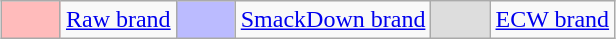<table class="wikitable" style="margin: auto">
<tr>
<td style="background:#FBB; width:2em"></td>
<td><a href='#'>Raw brand</a></td>
<td style="background:#BBF; width:2em"></td>
<td><a href='#'>SmackDown brand</a></td>
<td style="background:#DDD; width:2em"></td>
<td><a href='#'>ECW brand</a></td>
</tr>
</table>
